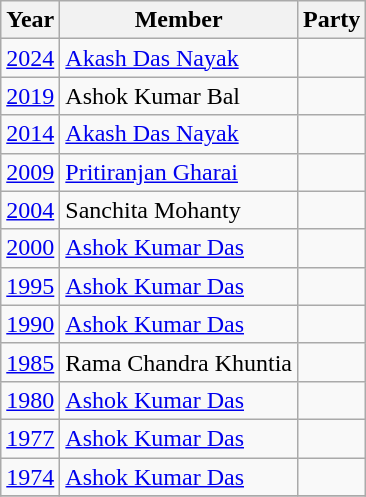<table class="wikitable sortable">
<tr>
<th>Year</th>
<th>Member</th>
<th colspan=2>Party</th>
</tr>
<tr>
<td><a href='#'>2024</a></td>
<td><a href='#'>Akash Das Nayak</a></td>
<td></td>
</tr>
<tr>
<td><a href='#'>2019</a></td>
<td>Ashok Kumar Bal</td>
<td></td>
</tr>
<tr>
<td><a href='#'>2014</a></td>
<td><a href='#'>Akash Das Nayak</a></td>
<td></td>
</tr>
<tr>
<td><a href='#'>2009</a></td>
<td><a href='#'>Pritiranjan Gharai</a></td>
<td></td>
</tr>
<tr>
<td><a href='#'>2004</a></td>
<td>Sanchita Mohanty</td>
<td></td>
</tr>
<tr>
<td><a href='#'>2000</a></td>
<td><a href='#'>Ashok Kumar Das</a></td>
<td></td>
</tr>
<tr>
<td><a href='#'>1995</a></td>
<td><a href='#'>Ashok Kumar Das</a></td>
<td></td>
</tr>
<tr>
<td><a href='#'>1990</a></td>
<td><a href='#'>Ashok Kumar Das</a></td>
<td></td>
</tr>
<tr>
<td><a href='#'>1985</a></td>
<td>Rama Chandra Khuntia</td>
<td></td>
</tr>
<tr>
<td><a href='#'>1980</a></td>
<td><a href='#'>Ashok Kumar Das</a></td>
<td></td>
</tr>
<tr>
<td><a href='#'>1977</a></td>
<td><a href='#'>Ashok Kumar Das</a></td>
<td></td>
</tr>
<tr>
<td><a href='#'>1974</a></td>
<td><a href='#'>Ashok Kumar Das</a></td>
<td></td>
</tr>
<tr>
</tr>
</table>
